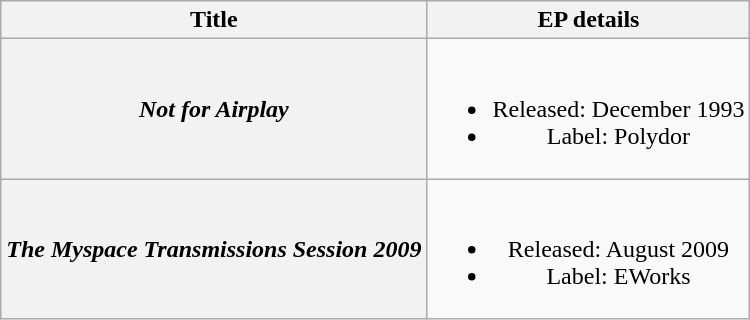<table class="wikitable plainrowheaders" style="text-align:center;" border="1">
<tr>
<th scope="col">Title</th>
<th scope="col">EP details</th>
</tr>
<tr>
<th scope="row"><em>Not for Airplay</em></th>
<td><br><ul><li>Released: December 1993</li><li>Label: Polydor</li></ul></td>
</tr>
<tr>
<th scope="row"><em>The Myspace Transmissions Session 2009</em></th>
<td><br><ul><li>Released: August 2009</li><li>Label: EWorks</li></ul></td>
</tr>
</table>
